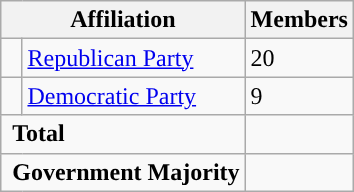<table class="wikitable">
<tr>
<th colspan="2">Affiliation</th>
<th>Members</th>
</tr>
<tr>
<td style="background-color:"> </td>
<td><a href='#'>Republican Party</a></td>
<td>20</td>
</tr>
<tr>
<td style="background-color:"> </td>
<td><a href='#'>Democratic Party</a></td>
<td>9</td>
</tr>
<tr>
<td colspan="2" rowspan="1"> <strong>Total</strong><br></td>
<td></td>
</tr>
<tr>
<td colspan="2" rowspan="1"> <strong>Government Majority</strong><br></td>
<td></td>
</tr>
</table>
